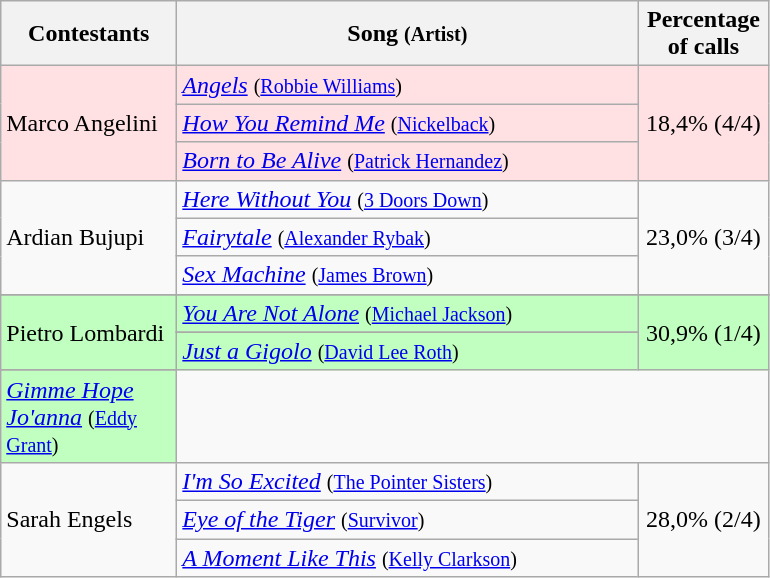<table class="wikitable">
<tr ">
<th style="width:110px;">Contestants</th>
<th style="width:300px;">Song <small>(Artist)</small></th>
<th style="width:80px;">Percentage of calls</th>
</tr>
<tr bgcolor="#FFE1E4">
<td align="left" rowspan=3>Marco Angelini</td>
<td align="left"><em><a href='#'>Angels</a></em> <small>(<a href='#'>Robbie Williams</a>)</small></td>
<td style="text-align:center;" rowspan=3>18,4% (4/4)</td>
</tr>
<tr bgcolor="#FFE1E4">
<td align="left"><em><a href='#'>How You Remind Me</a></em> <small>(<a href='#'>Nickelback</a>)</small></td>
</tr>
<tr bgcolor="#FFE1E4">
<td align="left"><em><a href='#'>Born to Be Alive</a></em> <small>(<a href='#'>Patrick Hernandez</a>)</small></td>
</tr>
<tr>
<td align="left" rowspan=3>Ardian Bujupi</td>
<td align="left"><em><a href='#'>Here Without You</a></em> <small>(<a href='#'>3 Doors Down</a>)</small></td>
<td style="text-align:center;" rowspan=3>23,0% (3/4)</td>
</tr>
<tr>
<td align="left"><em><a href='#'>Fairytale</a></em> <small>(<a href='#'>Alexander Rybak</a>)</small></td>
</tr>
<tr>
<td align="left"><em><a href='#'>Sex Machine</a></em> <small>(<a href='#'>James Brown</a>)</small></td>
</tr>
<tr>
</tr>
<tr style="background:#c1ffc1;">
<td align="left" rowspan=3>Pietro Lombardi</td>
<td align="left"><em><a href='#'>You Are Not Alone</a></em> <small>(<a href='#'>Michael Jackson</a>)</small></td>
<td style="text-align:center;" rowspan=3>30,9% (1/4)</td>
</tr>
<tr>
</tr>
<tr style="background:#c1ffc1;">
<td align="left"><em><a href='#'>Just a Gigolo</a></em> <small>(<a href='#'>David Lee Roth</a>)</small></td>
</tr>
<tr>
</tr>
<tr style="background:#c1ffc1;">
<td align="left"><em><a href='#'>Gimme Hope Jo'anna</a></em> <small>(<a href='#'>Eddy Grant</a>)</small></td>
</tr>
<tr>
<td align="left" rowspan=3>Sarah Engels</td>
<td align="left"><em><a href='#'>I'm So Excited</a></em> <small>(<a href='#'>The Pointer Sisters</a>)</small></td>
<td style="text-align:center;" rowspan=3>28,0% (2/4)</td>
</tr>
<tr>
<td align="left"><em><a href='#'>Eye of the Tiger</a></em> <small>(<a href='#'>Survivor</a>)</small></td>
</tr>
<tr>
<td align="left"><em><a href='#'>A Moment Like This</a></em> <small>(<a href='#'>Kelly Clarkson</a>)</small></td>
</tr>
</table>
